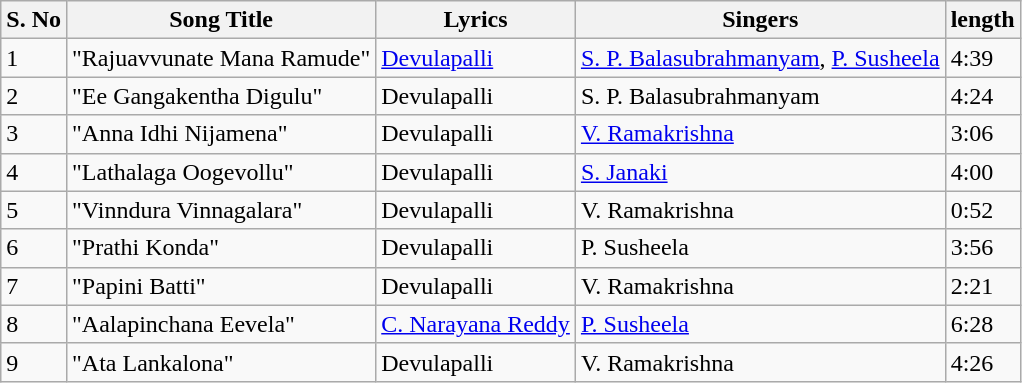<table class="wikitable">
<tr>
<th>S. No</th>
<th>Song Title</th>
<th>Lyrics</th>
<th>Singers</th>
<th>length</th>
</tr>
<tr>
<td>1</td>
<td>"Rajuavvunate Mana Ramude"</td>
<td><a href='#'>Devulapalli</a></td>
<td><a href='#'>S. P. Balasubrahmanyam</a>, <a href='#'>P. Susheela</a></td>
<td>4:39</td>
</tr>
<tr>
<td>2</td>
<td>"Ee Gangakentha Digulu"</td>
<td>Devulapalli</td>
<td>S. P. Balasubrahmanyam</td>
<td>4:24</td>
</tr>
<tr>
<td>3</td>
<td>"Anna Idhi Nijamena"</td>
<td>Devulapalli</td>
<td><a href='#'>V. Ramakrishna</a></td>
<td>3:06</td>
</tr>
<tr>
<td>4</td>
<td>"Lathalaga Oogevollu"</td>
<td>Devulapalli</td>
<td><a href='#'>S. Janaki</a></td>
<td>4:00</td>
</tr>
<tr>
<td>5</td>
<td>"Vinndura Vinnagalara"</td>
<td>Devulapalli</td>
<td>V. Ramakrishna</td>
<td>0:52</td>
</tr>
<tr>
<td>6</td>
<td>"Prathi Konda"</td>
<td>Devulapalli</td>
<td>P. Susheela</td>
<td>3:56</td>
</tr>
<tr>
<td>7</td>
<td>"Papini Batti"</td>
<td>Devulapalli</td>
<td>V. Ramakrishna</td>
<td>2:21</td>
</tr>
<tr>
<td>8</td>
<td>"Aalapinchana Eevela"</td>
<td><a href='#'>C. Narayana Reddy</a></td>
<td><a href='#'>P. Susheela</a></td>
<td>6:28</td>
</tr>
<tr>
<td>9</td>
<td>"Ata Lankalona"</td>
<td>Devulapalli</td>
<td>V. Ramakrishna</td>
<td>4:26</td>
</tr>
</table>
